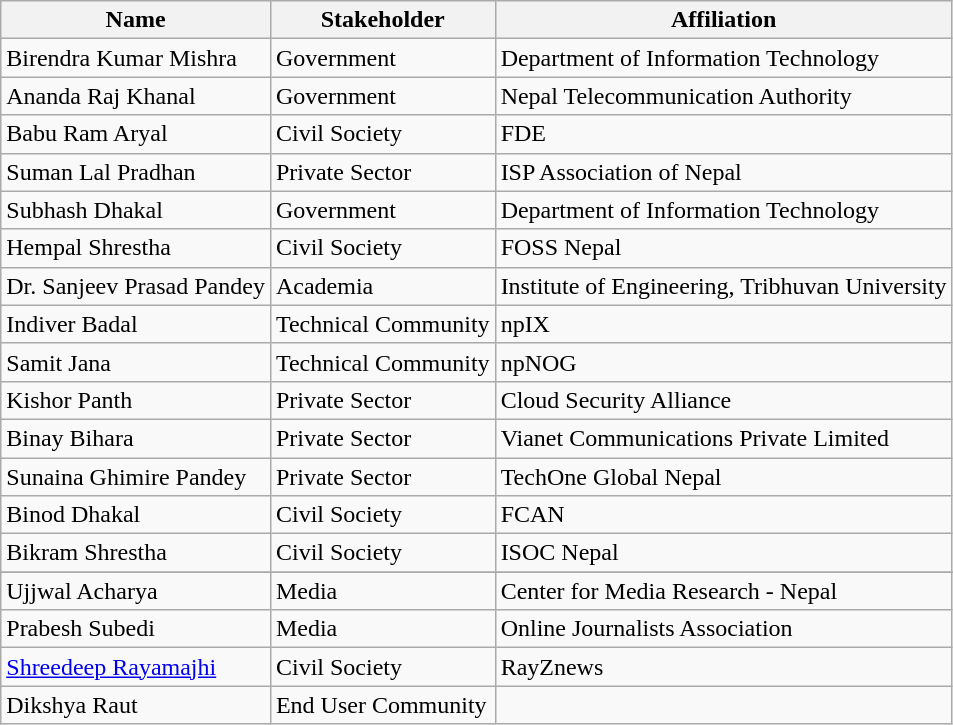<table class="wikitable">
<tr>
<th>Name</th>
<th>Stakeholder</th>
<th>Affiliation</th>
</tr>
<tr>
<td>Birendra Kumar Mishra</td>
<td>Government</td>
<td>Department of Information Technology</td>
</tr>
<tr>
<td>Ananda Raj Khanal</td>
<td>Government</td>
<td>Nepal Telecommunication Authority</td>
</tr>
<tr>
<td>Babu Ram Aryal</td>
<td>Civil Society</td>
<td>FDE</td>
</tr>
<tr>
<td>Suman Lal Pradhan</td>
<td>Private Sector</td>
<td>ISP Association of Nepal</td>
</tr>
<tr>
<td>Subhash Dhakal</td>
<td>Government</td>
<td>Department of Information Technology</td>
</tr>
<tr>
<td>Hempal Shrestha</td>
<td>Civil Society</td>
<td>FOSS Nepal</td>
</tr>
<tr>
<td>Dr. Sanjeev Prasad Pandey</td>
<td>Academia</td>
<td>Institute of Engineering, Tribhuvan University</td>
</tr>
<tr>
<td>Indiver Badal</td>
<td>Technical Community</td>
<td>npIX</td>
</tr>
<tr>
<td>Samit Jana</td>
<td>Technical Community</td>
<td>npNOG</td>
</tr>
<tr>
<td>Kishor Panth</td>
<td>Private Sector</td>
<td>Cloud Security Alliance</td>
</tr>
<tr>
<td>Binay Bihara</td>
<td>Private Sector</td>
<td>Vianet Communications Private Limited</td>
</tr>
<tr>
<td>Sunaina Ghimire Pandey</td>
<td>Private Sector</td>
<td>TechOne Global Nepal</td>
</tr>
<tr>
<td>Binod Dhakal</td>
<td>Civil Society</td>
<td>FCAN</td>
</tr>
<tr>
<td>Bikram Shrestha</td>
<td>Civil Society</td>
<td>ISOC Nepal</td>
</tr>
<tr Sahaj Man Shrestha || Media || Freedom Fourm>
</tr>
<tr>
<td>Ujjwal Acharya</td>
<td>Media</td>
<td>Center for Media Research - Nepal</td>
</tr>
<tr>
<td>Prabesh Subedi</td>
<td>Media</td>
<td>Online Journalists Association</td>
</tr>
<tr>
<td><a href='#'>Shreedeep Rayamajhi</a></td>
<td>Civil Society</td>
<td>RayZnews</td>
</tr>
<tr>
<td>Dikshya Raut</td>
<td>End User Community</td>
<td></td>
</tr>
</table>
